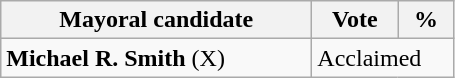<table class="wikitable">
<tr>
<th bgcolor="#DDDDFF" width="200px">Mayoral candidate</th>
<th bgcolor="#DDDDFF" width="50px">Vote</th>
<th bgcolor="#DDDDFF" width="30px">%</th>
</tr>
<tr>
<td><strong>Michael R. Smith</strong> (X)</td>
<td colspan="2">Acclaimed</td>
</tr>
</table>
